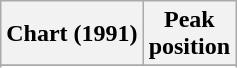<table class="wikitable unsortable plainrowheaders" style="text-align:center;">
<tr>
<th>Chart (1991)</th>
<th>Peak<br>position</th>
</tr>
<tr>
</tr>
<tr>
</tr>
</table>
